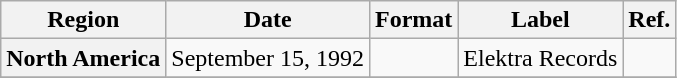<table class="wikitable plainrowheaders">
<tr>
<th scope="col">Region</th>
<th scope="col">Date</th>
<th scope="col">Format</th>
<th scope="col">Label</th>
<th scope="col">Ref.</th>
</tr>
<tr>
<th scope="row">North America</th>
<td>September 15, 1992</td>
<td></td>
<td>Elektra Records</td>
<td></td>
</tr>
<tr>
</tr>
</table>
